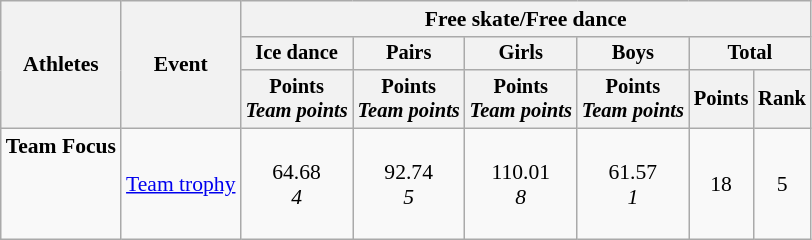<table class="wikitable" style="font-size:90%">
<tr>
<th rowspan=3>Athletes</th>
<th rowspan=3>Event</th>
<th colspan=6>Free skate/Free dance</th>
</tr>
<tr style="font-size:95%">
<th>Ice dance</th>
<th>Pairs</th>
<th>Girls</th>
<th>Boys</th>
<th colspan=2>Total</th>
</tr>
<tr style="font-size:95%">
<th>Points<br><em>Team points</em></th>
<th>Points<br><em>Team points</em></th>
<th>Points<br><em>Team points</em></th>
<th>Points<br><em>Team points</em></th>
<th>Points</th>
<th>Rank</th>
</tr>
<tr align=center>
<td align=left><strong>Team Focus</strong><br><br><br><br></td>
<td align=left><a href='#'>Team trophy</a></td>
<td>64.68<br><em>4</em></td>
<td>92.74<br><em>5</em></td>
<td>110.01<br><em>8</em></td>
<td>61.57<br><em>1</em></td>
<td>18</td>
<td>5</td>
</tr>
</table>
